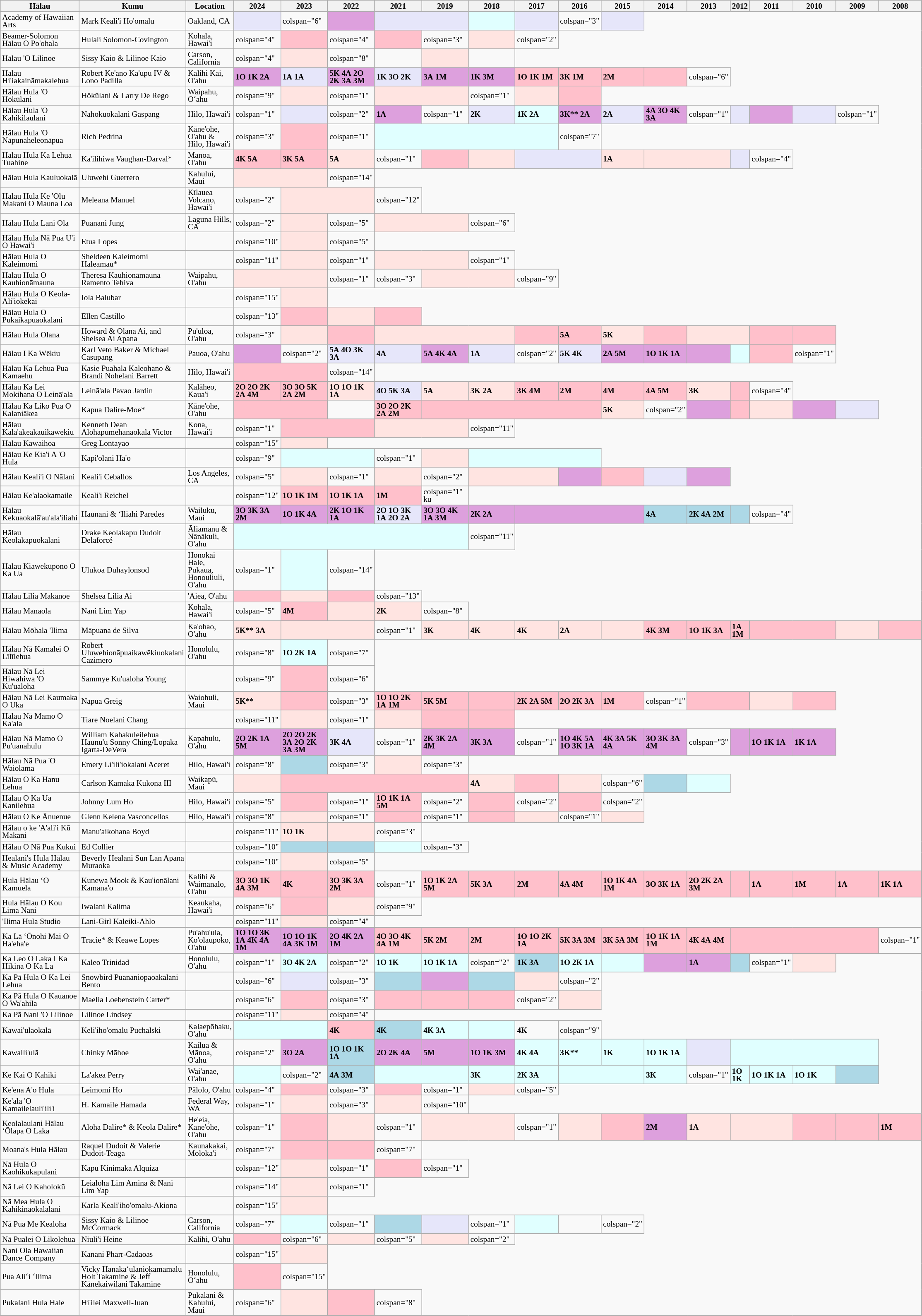<table class="wikitable collapsible" style="margin:left; font-size:80%; line-height:12px;">
<tr>
<th>Hālau</th>
<th>Kumu</th>
<th>Location</th>
<th>2024</th>
<th>2023</th>
<th>2022</th>
<th>2021</th>
<th>2019</th>
<th>2018</th>
<th>2017</th>
<th>2016</th>
<th>2015</th>
<th>2014</th>
<th>2013</th>
<th>2012</th>
<th>2011</th>
<th>2010</th>
<th>2009</th>
<th>2008</th>
</tr>
<tr>
<td>Academy of Hawaiian Arts</td>
<td>Mark Keali'i Ho'omalu</td>
<td>Oakland, CA</td>
<td style="background:lavender;"></td>
<td>colspan="6"</td>
<td style="background:plum;"></td>
<td colspan="2" style="background:lavender;"></td>
<td style="background:lightcyan;"></td>
<td style="background:lavender;"></td>
<td>colspan="3"</td>
<td style="background:lavender;"></td>
</tr>
<tr>
<td>Beamer-Solomon Hālau O Po'ohala</td>
<td>Hulali Solomon-Covington</td>
<td>Kohala, Hawai'i</td>
<td>colspan="4"</td>
<td style="background:pink;"></td>
<td>colspan="4"</td>
<td style="background:pink;"></td>
<td>colspan="3"</td>
<td style="background:mistyrose;"></td>
<td>colspan="2"</td>
</tr>
<tr>
<td>Hālau 'O Lilinoe</td>
<td>Sissy Kaio & Lilinoe Kaio</td>
<td>Carson, California</td>
<td>colspan="4"</td>
<td style="background:mistyrose;"></td>
<td>colspan="8"</td>
<td></td>
<td style="background:mistyrose;"></td>
<td></td>
</tr>
<tr>
<td>Hālau Hi'iakaināmakalehua</td>
<td>Robert Ke'ano Ka'upu IV & Lono Padilla</td>
<td>Kalihi Kai, O'ahu</td>
<td style="background:plum;"><span><strong>1O 1K 2A</strong></span></td>
<td style="background:lavender;"><span><strong>1A</strong></span> <span><strong>1A</strong></span></td>
<td style="background:plum;"><span><strong>5K 4A</strong></span> <span><strong>2O 2K 3A</strong></span> <strong>3M</strong></td>
<td style="background:lavender;"><span><strong>1K</strong></span> <span><strong>3O 2K</strong></span></td>
<td style="background:plum;"><span><strong>3A</strong></span> <strong>1M</strong></td>
<td style="background:plum;"><span><strong>1K</strong></span> <strong>3M</strong></td>
<td style="background:pink;"><span><strong>1O 1K</strong></span> <strong>1M</strong></td>
<td style="background:pink;"><span><strong>3K</strong></span> <strong>1M</strong></td>
<td style="background:pink;"><strong>2M</strong></td>
<td style="background:pink;"></td>
<td>colspan="6"</td>
</tr>
<tr>
<td>Hālau Hula 'O Hōkūlani</td>
<td>Hōkūlani & Larry De Rego</td>
<td>Waipahu, Oʻahu</td>
<td>colspan="9"</td>
<td style="background:mistyrose;"></td>
<td>colspan="1"</td>
<td colspan="2" style="background:mistyrose;"></td>
<td>colspan="1"</td>
<td style="background:mistyrose;"></td>
<td style="background:pink;"></td>
</tr>
<tr>
<td>Hālau Hula 'O Kahikilaulani</td>
<td>Nāhōkūokalani Gaspang</td>
<td>Hilo, Hawai'i</td>
<td>colspan="1"</td>
<td style="background:lavender;"></td>
<td>colspan="2"</td>
<td style="background:plum;"><span><strong>1A</strong></span></td>
<td>colspan="1"</td>
<td style="background:lavender;"><span><strong>2K</strong></span></td>
<td style="background:lightcyan;"><span><strong>1K 2A</strong></span></td>
<td style="background:plum;"><span><strong>3K** 2A</strong></span></td>
<td style="background:lavender;"><span><strong>2A</strong></span></td>
<td style="background:plum;"><span><strong>4A</strong></span> <span><strong>3O 4K 3A</strong></span></td>
<td>colspan="1"</td>
<td style="background:lavender;"></td>
<td style="background:plum;"></td>
<td style="background:lavender;"></td>
<td>colspan="1"</td>
</tr>
<tr>
<td>Hālau Hula 'O Nāpunaheleonāpua</td>
<td>Rich Pedrina</td>
<td>Kāne'ohe, O'ahu & Hilo, Hawai'i</td>
<td>colspan="3"</td>
<td style="background:pink;"></td>
<td>colspan="1"</td>
<td colspan="4" style="background:lightcyan;"></td>
<td>colspan="7"</td>
</tr>
<tr>
<td>Hālau Hula Ka Lehua Tuahine</td>
<td>Ka'ilihiwa Vaughan-Darval*</td>
<td>Mānoa, O'ahu</td>
<td style="background:pink;"><span><strong>4K 5A</strong></span></td>
<td style="background:pink;"><span><strong>3K 5A</strong></span></td>
<td style="background:mistyrose;"><span><strong>5A</strong></span></td>
<td>colspan="1"</td>
<td style="background:pink;"></td>
<td style="background:mistyrose;"></td>
<td colspan="2" style="background:lavender;"></td>
<td style="background:mistyrose;"><span><strong>1A</strong></span></td>
<td colspan="2" style="background:mistyrose;"></td>
<td style="background:lavender;"></td>
<td>colspan="4"</td>
</tr>
<tr>
<td>Hālau Hula Kauluokalā</td>
<td>Uluwehi Guerrero</td>
<td>Kahului, Maui</td>
<td colspan="2" style="background:mistyrose;"></td>
<td>colspan="14"</td>
</tr>
<tr>
<td>Hālau Hula Ke 'Olu Makani O Mauna Loa</td>
<td>Meleana Manuel</td>
<td>Kīlauea Volcano, Hawai'i</td>
<td>colspan="2"</td>
<td colspan="2" style="background:mistyrose;"></td>
<td>colspan="12"</td>
</tr>
<tr>
<td>Hālau Hula Lani Ola</td>
<td>Puanani Jung</td>
<td>Laguna Hills, CA</td>
<td>colspan="2"</td>
<td style="background:mistyrose;"></td>
<td>colspan="5"</td>
<td colspan="2" style="background:mistyrose;"></td>
<td>colspan="6"</td>
</tr>
<tr>
<td>Hālau Hula Nā Pua U'i O Hawai'i</td>
<td>Etua Lopes</td>
<td></td>
<td>colspan="10"</td>
<td style="background:mistyrose;"></td>
<td>colspan="5"</td>
</tr>
<tr>
<td>Hālau Hula O Kaleimomi</td>
<td>Sheldeen Kaleimomi Haleamau*</td>
<td></td>
<td>colspan="11"</td>
<td style="background:mistyrose;"></td>
<td>colspan="1"</td>
<td colspan="2" style="background:mistyrose;"></td>
<td>colspan="1"</td>
</tr>
<tr>
<td>Hālau Hula O Kauhionāmauna</td>
<td>Theresa Kauhionāmauna Ramento Tehiva</td>
<td>Waipahu, O'ahu</td>
<td colspan="2" style="background:mistyrose;"></td>
<td>colspan="1"</td>
<td>colspan="3"</td>
<td colspan="2" style="background:mistyrose;"></td>
<td>colspan="9"</td>
</tr>
<tr>
<td>Hālau Hula O Keola-Ali'iokekai</td>
<td>Iola Balubar</td>
<td></td>
<td>colspan="15"</td>
<td style="background:mistyrose;"></td>
</tr>
<tr>
<td>Hālau Hula O Pukaikapuaokalani</td>
<td>Ellen Castillo</td>
<td></td>
<td>colspan="13"</td>
<td style="background:pink;"></td>
<td style="background:mistyrose;"></td>
<td style="background:pink;"></td>
</tr>
<tr>
<td>Hālau Hula Olana</td>
<td>Howard & Olana Ai, and Shelsea Ai Apana</td>
<td>Pu'uloa, O'ahu</td>
<td>colspan="3"</td>
<td style="background:mistyrose;"></td>
<td style="background:pink;"></td>
<td colspan="3" style="background:mistyrose;"></td>
<td style="background:pink;"></td>
<td style="background:pink;"><span><strong>5A</strong></span></td>
<td style="background:mistyrose;"><span><strong>5K</strong></span></td>
<td style="background:pink;"></td>
<td colspan="2" style="background:mistyrose;"></td>
<td style="background:pink;"></td>
<td style="background:pink;"></td>
</tr>
<tr>
<td>Hālau I Ka Wēkiu</td>
<td>Karl Veto Baker & Michael Casupang</td>
<td>Pauoa, O'ahu</td>
<td style="background:plum;"></td>
<td>colspan="2"</td>
<td style="background:lavender;"><span><strong>5A</strong></span> <span><strong>4O 3K 3A</strong></span></td>
<td style="background:lavender;"><span><strong>4A</strong></span></td>
<td style="background:plum;"><span><strong>5A</strong></span> <span><strong>4K 4A</strong></span></td>
<td style="background:lavender;"><span><strong>1A</strong></span></td>
<td>colspan="2"</td>
<td style="background:lavender;"><span><strong>5K</strong></span> <span><strong>4K</strong></span></td>
<td style="background:plum;"><span><strong>2A</strong></span> <strong>5M</strong></td>
<td style="background:plum;"><span><strong>1O 1K 1A</strong></span></td>
<td style="background:plum;"></td>
<td style="background:lightcyan;"></td>
<td style="background:pink;"></td>
<td>colspan="1"</td>
</tr>
<tr>
<td>Hālau Ka Lehua Pua Kamaehu</td>
<td>Kasie Puahala Kaleohano & Brandi Nohelani Barrett</td>
<td>Hilo, Hawai'i</td>
<td colspan="2" style="background:pink;"></td>
<td>colspan="14"</td>
</tr>
<tr>
<td>Hālau Ka Lei Mokihana O Leinā'ala</td>
<td>Leinā'ala Pavao Jardin</td>
<td>Kalāheo, Kaua'i</td>
<td style="background:pink;"><strong>2O</strong> <span><strong>2O 2K 2A</strong></span> <strong>4M</strong></td>
<td style="background:pink;"><strong>3O</strong> <span><strong>3O 5K 2A</strong></span> <strong>2M</strong></td>
<td style="background:mistyrose;"><strong>1O</strong> <span><strong>1O 1K 1A</strong></span></td>
<td style="background:lavender;"><span><strong>4O 5K 3A</strong></span></td>
<td style="background:mistyrose;"><span><strong>5A</strong></span></td>
<td style="background:mistyrose;"><span><strong>3K 2A</strong></span></td>
<td style="background:pink;"><span><strong>3K</strong></span> <strong>4M</strong></td>
<td style="background:pink;"><strong>2M</strong></td>
<td style="background:pink;"><strong>4M</strong></td>
<td style="background:pink;"><span><strong>4A</strong></span> <strong>5M</strong></td>
<td style="background:mistyrose;"><span><strong>3K</strong></span></td>
<td style="background:pink;"></td>
<td>colspan="4"</td>
</tr>
<tr>
<td>Hālau Ka Liko Pua O Kalaniākea</td>
<td>Kapua Dalire-Moe*</td>
<td>Kāne'ohe, O'ahu</td>
<td colspan="2" style="background:pink;"></td>
<td></td>
<td style="background:pink;"><strong>3O</strong> <span><strong>2O 2K 2A</strong></span> <strong>2M</strong></td>
<td colspan="4" style="background:pink;"></td>
<td style="background:mistyrose;"><span><strong>5K</strong></span></td>
<td>colspan="2"</td>
<td style="background:plum;"></td>
<td style="background:pink;"></td>
<td style="background:mistyrose;"></td>
<td style="background:plum;"></td>
<td style="background:lavender;"></td>
</tr>
<tr>
<td>Hālau Kala'akeakauikawēkiu</td>
<td>Kenneth Dean Alohapumehanaokalā Victor</td>
<td>Kona, Hawai'i</td>
<td>colspan="1"</td>
<td colspan="2" style="background:pink;"></td>
<td colspan="2" style="background:mistyrose;"></td>
<td>colspan="11"</td>
</tr>
<tr>
<td>Hālau Kawaihoa</td>
<td>Greg Lontayao</td>
<td></td>
<td>colspan="15"</td>
<td style="background:mistyrose;"></td>
</tr>
<tr>
<td>Hālau Ke Kia'i A 'O Hula</td>
<td>Kapi'olani Ha'o</td>
<td></td>
<td>colspan="9"</td>
<td colspan="2" style="background:lightcyan;"></td>
<td>colspan="1"</td>
<td colspan="1" style="background:mistyrose;"></td>
<td colspan="3" style="background:lightcyan;"></td>
</tr>
<tr>
<td>Hālau Keali'i O Nālani</td>
<td>Keali'i Ceballos</td>
<td>Los Angeles, CA</td>
<td>colspan="5"</td>
<td style="background:mistyrose;"></td>
<td>colspan="1"</td>
<td style="background:mistyrose;"></td>
<td>colspan="2"</td>
<td colspan="2" style="background:mistyrose;"></td>
<td style="background:plum;"></td>
<td style="background:pink;"></td>
<td style="background:lavender;"></td>
<td style="background:plum;"></td>
</tr>
<tr>
<td>Hālau Ke'alaokamaile</td>
<td>Keali'i Reichel</td>
<td></td>
<td>colspan="12"</td>
<td style="background:pink;"><span><strong>1O 1K</strong></span> <strong>1M</strong></td>
<td style="background:pink;"><span><strong>1O 1K 1A</strong></span></td>
<td style="background:pink;"><strong>1M</strong></td>
<td>colspan="1"	ku</td>
</tr>
<tr>
<td>Hālau Kekuaokalā'au'ala'iliahi</td>
<td>Haunani & ‘Iliahi Paredes</td>
<td>Wailuku, Maui</td>
<td style="background:plum;"><span><strong>3O 3K 3A</strong></span> <strong>2M</strong></td>
<td style="background:plum;"><span><strong>1O 1K 4A</strong></span></td>
<td style="background:plum;"><span><strong>2K</strong></span> <span><strong>1O 1K 1A</strong></span></td>
<td style="background:lavender;"><strong>2O</strong> <span><strong>1O 3K 1A</strong></span> <span><strong>2O 2A</strong></span></td>
<td style="background:plum;"><strong>3O</strong> <span><strong>3O 4K 1A</strong></span> <strong>3M</strong></td>
<td style="background:plum;"><span><strong>2K 2A</strong></span></td>
<td colspan="3" style="background:plum;"></td>
<td style="background:lightblue;"><span><strong>4A</strong></span></td>
<td style="background:lightblue;"><span><strong>2K 4A</strong></span> <strong>2M</strong></td>
<td style="background:lightblue;"></td>
<td>colspan="4"</td>
</tr>
<tr>
<td>Hālau Keolakapuokalani</td>
<td>Drake Keolakapu Dudoit Delaforcé</td>
<td>Āliamanu & Nānākuli, O'ahu</td>
<td colspan="5" style="background:lightcyan;"></td>
<td>colspan="11"</td>
</tr>
<tr>
<td>Hālau Kiawekūpono O Ka Ua</td>
<td>Ulukoa Duhaylonsod</td>
<td>Honokai Hale, Pukaua, Honouliuli, O'ahu</td>
<td>colspan="1"</td>
<td style="background:lightcyan;"></td>
<td>colspan="14"</td>
</tr>
<tr>
<td>Hālau Lilia Makanoe</td>
<td>Shelsea Lilia Ai</td>
<td>'Aiea, O'ahu</td>
<td style="background:pink;"></td>
<td style="background:mistyrose;"></td>
<td style="background:pink;"></td>
<td>colspan="13"</td>
</tr>
<tr>
<td>Hālau Manaola</td>
<td>Nani Lim Yap</td>
<td>Kohala, Hawai'i</td>
<td>colspan="5"</td>
<td style="background:pink;"><strong>4M</strong></td>
<td style="background:mistyrose;"></td>
<td style="background:mistyrose;"><span><strong>2K</strong></span></td>
<td>colspan="8"</td>
</tr>
<tr>
<td>Hālau Mōhala 'Ilima</td>
<td>Māpuana de Silva</td>
<td>Ka'ohao, O'ahu</td>
<td style="background:mistyrose;"><span><strong>5K** 3A</strong></span></td>
<td colspan="2" style="background:mistyrose;"></td>
<td>colspan="1"</td>
<td style="background:mistyrose;"><span><strong>3K</strong></span></td>
<td style="background:mistyrose;"><span><strong>4K</strong></span></td>
<td style="background:mistyrose;"><span><strong>4K</strong></span></td>
<td style="background:mistyrose;"><span><strong>2A</strong></span></td>
<td style="background:mistyrose;"></td>
<td style="background:pink;"><span><strong>4K</strong></span> <strong>3M</strong></td>
<td style="background:pink;"><span><strong>1O 1K 3A</strong></span></td>
<td style="background:pink;"><span><strong>1A</strong></span> <strong>1M</strong></td>
<td colspan="2" style="background:pink;"></td>
<td style="background:mistyrose;"></td>
<td style="background:pink;"></td>
</tr>
<tr>
<td>Hālau Nā Kamalei O Līlīlehua</td>
<td>Robert Uluwehionāpuaikawēkiuokalani Cazimero</td>
<td>Honolulu, O'ahu</td>
<td>colspan="8"</td>
<td style="background:lightcyan;"><strong>1O</strong> <span><strong>2K 1A</strong></span></td>
<td>colspan="7"</td>
</tr>
<tr>
<td>Hālau Nā Lei Hiwahiwa 'O Ku'ualoha</td>
<td>Sammye Ku'ualoha Young</td>
<td></td>
<td>colspan="9"</td>
<td style="background:pink;"></td>
<td>colspan="6"</td>
</tr>
<tr>
<td>Hālau Nā Lei Kaumaka O Uka</td>
<td>Nāpua Greig</td>
<td>Waiohuli, Maui</td>
<td style="background:mistyrose;"><span><strong>5K**</strong></span></td>
<td style="background:pink;"></td>
<td>colspan="3"</td>
<td style="background:pink;"><strong>1O</strong> <span><strong>1O 2K 1A</strong></span> <strong>1M</strong></td>
<td style="background:pink;"><span><strong>5K</strong></span> <strong>5M</strong></td>
<td style="background:pink;"></td>
<td style="background:pink;"><span><strong>2K 2A</strong></span> <strong>5M</strong></td>
<td style="background:pink;"><span><strong>2O 2K 3A</strong></span></td>
<td style="background:pink;"><strong>1M</strong></td>
<td>colspan="1"</td>
<td colspan="2" style="background:pink;"></td>
<td style="background:mistyrose;"></td>
<td style="background:pink;"></td>
</tr>
<tr>
<td>Hālau Nā Mamo O Ka'ala</td>
<td>Tiare Noelani Chang</td>
<td></td>
<td>colspan="11"</td>
<td style="background:mistyrose;"></td>
<td>colspan="1"</td>
<td style="background:mistyrose;"></td>
<td style="background:pink;"></td>
<td style="background:pink;"></td>
</tr>
<tr>
<td>Hālau Nā Mamo O Pu'uanahulu</td>
<td>William Kahakuleilehua Haunu'u Sonny Ching/Lōpaka Igarta-DeVera</td>
<td>Kapahulu, O'ahu</td>
<td style="background:plum;"><span><strong>2O 2K 1A</strong></span> <strong>5M</strong></td>
<td style="background:plum;"><strong>2O</strong> <span><strong>2O 2K 3A</strong></span> <span><strong>2O 2K 3A</strong></span> <strong>3M</strong></td>
<td style="background:lavender;"><span><strong>3K 4A</strong></span></td>
<td>colspan="1"</td>
<td style="background:plum;"><span><strong>2K</strong></span> <span><strong>3K 2A</strong></span> <strong>4M</strong></td>
<td style="background:plum;"><span><strong>3K 3A</strong></span></td>
<td>colspan="1"</td>
<td style="background:plum;"><strong>1O</strong> <span><strong>4K 5A</strong></span> <span><strong>1O 3K 1A</strong></span></td>
<td style="background:plum;"><span><strong>4K 3A</strong></span> <span><strong>5K 4A</strong></span></td>
<td style="background:plum;"><span><strong>3O 3K 3A</strong></span> <strong>4M</strong></td>
<td>colspan="3"</td>
<td style="background:plum;"></td>
<td style="background:plum;"><span><strong>1O 1K</strong></span> <span><strong>1A</strong></span></td>
<td style="background:plum;"><span><strong>1K 1A</strong></span></td>
</tr>
<tr>
<td>Hālau Nā Pua 'O Waiolama</td>
<td>Emery Li'ili'iokalani Aceret</td>
<td>Hilo, Hawai'i</td>
<td>colspan="8"</td>
<td style="background:lightblue;"></td>
<td>colspan="3"</td>
<td style="background:mistyrose;"></td>
<td>colspan="3"</td>
</tr>
<tr>
<td>Hālau O Ka Hanu Lehua</td>
<td>Carlson Kamaka Kukona III</td>
<td>Waikapū, Maui</td>
<td style="background:mistyrose;"></td>
<td colspan="4" style="background:pink;"></td>
<td style="background:mistyrose;"><span><strong>4A</strong></span></td>
<td style="background:pink;"></td>
<td style="background:mistyrose;"></td>
<td>colspan="6"</td>
<td style="background:lightblue;"></td>
<td style="background:lightcyan;"></td>
</tr>
<tr>
<td>Hālau O Ka Ua Kanilehua</td>
<td>Johnny Lum Ho</td>
<td>Hilo, Hawai'i</td>
<td>colspan="5"</td>
<td style="background:pink;"></td>
<td>colspan="1"</td>
<td style="background:pink;"><span><strong>1O 1K 1A</strong></span> <strong>5M</strong></td>
<td>colspan="2"</td>
<td style="background:pink;"></td>
<td>colspan="2"</td>
<td style="background:pink;"></td>
<td>colspan="2"</td>
</tr>
<tr>
<td>Hālau O Ke Ānuenue</td>
<td>Glenn Kelena Vasconcellos</td>
<td>Hilo, Hawai'i</td>
<td>colspan="8"</td>
<td style="background:mistyrose;"></td>
<td>colspan="1"</td>
<td style="background:pink;"></td>
<td>colspan="1"</td>
<td style="background:pink;"></td>
<td style="background:mistyrose;"></td>
<td>colspan="1"</td>
<td style="background:mistyrose;"></td>
</tr>
<tr>
<td>Hālau o ke 'A'ali'i Kū Makani</td>
<td>Manu'aikohana Boyd</td>
<td></td>
<td>colspan="11"</td>
<td style="background:mistyrose;"><span><strong>1O 1K</strong></span></td>
<td style="background:mistyrose;"></td>
<td>colspan="3"</td>
</tr>
<tr>
<td>Hālau O Nā Pua Kukui</td>
<td>Ed Collier</td>
<td></td>
<td>colspan="10"</td>
<td style="background:lightblue;"></td>
<td style="background:lightblue;"></td>
<td style="background:lightcyan;"></td>
<td>colspan="3"</td>
</tr>
<tr>
<td>Healani's Hula Hālau & Music Academy</td>
<td>Beverly Healani Sun Lan Apana Muraoka</td>
<td></td>
<td>colspan="10"</td>
<td style="background:mistyrose;"></td>
<td>colspan="5"</td>
</tr>
<tr>
<td>Hula Hālau ‘O Kamuela</td>
<td>Kunewa Mook & Kau'ionālani Kamana'o</td>
<td>Kalihi & Waimānalo, O'ahu</td>
<td style="background:pink;"><strong>3O</strong> <span><strong>3O 1K 4A</strong></span> <strong>3M</strong></td>
<td style="background:pink;"><span><strong>4K</strong></span></td>
<td style="background:pink;"><span><strong>3O 3K 3A</strong></span> <strong>2M</strong></td>
<td>colspan="1"</td>
<td style="background:pink;"><strong>1O</strong> <span><strong>1K 2A</strong></span> <strong>5M</strong></td>
<td style="background:pink;"><span><strong>5K 3A</strong></span></td>
<td style="background:pink;"><strong>2M</strong></td>
<td style="background:pink;"><span><strong>4A</strong></span> <strong>4M</strong></td>
<td style="background:pink;"><span><strong>1O 1K 4A</strong></span> <strong>1M</strong></td>
<td style="background:pink;"><span><strong>3O 3K 1A</strong></span></td>
<td style="background:pink;"><span><strong>2O 2K 2A</strong></span> <strong>3M</strong></td>
<td style="background:pink;"></td>
<td style="background:pink;"><span><strong>1A</strong></span></td>
<td style="background:pink;"><strong>1M</strong></td>
<td style="background:pink;"><span><strong>1A</strong></span></td>
<td style="background:pink;"><span><strong>1K 1A</strong></span></td>
</tr>
<tr>
<td>Hula Hālau O Kou Lima Nani</td>
<td>Iwalani Kalima</td>
<td>Keaukaha, Hawai'i</td>
<td>colspan="6"</td>
<td style="background:pink;"></td>
<td style="background:mistyrose;"></td>
<td>colspan="9"</td>
</tr>
<tr>
<td>'Ilima Hula Studio</td>
<td>Lani-Girl Kaleiki-Ahlo</td>
<td></td>
<td>colspan="11"</td>
<td style="background:mistyrose;"></td>
<td>colspan="4"</td>
</tr>
<tr>
<td>Ka Lā ‘Ōnohi Mai O Ha'eha'e</td>
<td>Tracie* & Keawe Lopes</td>
<td>Pu'ahu'ula, Ko'olaupoko, O'ahu</td>
<td style="background:plum;"><strong>1O</strong> <span><strong>1O 3K 1A</strong></span> <span><strong>4K 4A</strong></span> <strong>1M</strong></td>
<td style="background:plum;"><strong>1O</strong> <span><strong>1O 1K 4A</strong></span> <span><strong>3K</strong></span> <strong>1M</strong></td>
<td style="background:plum;"><span><strong>2O 4K 2A</strong></span> <strong>1M</strong></td>
<td style="background:pink;"><strong>4O</strong> <span><strong>3O 4K 4A</strong></span> <strong>1M</strong></td>
<td style="background:pink;"><span><strong>5K</strong></span> <strong>2M</strong></td>
<td style="background:pink;"><strong>2M</strong></td>
<td style="background:pink;"><strong>1O</strong> <span><strong>1O 2K 1A</strong></span></td>
<td style="background:pink;"><span><strong>5K 3A</strong></span> <strong>3M</strong></td>
<td style="background:pink;"><span><strong>3K 5A</strong></span> <strong>3M</strong></td>
<td style="background:pink;"><span><strong>1O 1K 1A</strong></span> <strong>1M</strong></td>
<td style="background:pink;"><span><strong>4K 4A</strong></span> <strong>4M</strong></td>
<td colspan="4" style="background:pink;"></td>
<td>colspan="1"</td>
</tr>
<tr>
<td>Ka Leo O Laka I Ka Hikina O Ka Lā</td>
<td>Kaleo Trinidad</td>
<td>Honolulu, O'ahu</td>
<td>colspan="1"</td>
<td style="background:lightcyan;"><span><strong>3O 4K 2A</strong></span></td>
<td>colspan="2"</td>
<td style="background:lightcyan;"><span><strong>1O 1K</strong></span></td>
<td style="background:lightcyan;"><span><strong>1O 1K 1A</strong></span></td>
<td>colspan="2"</td>
<td style="background:lightblue;"><span><strong>1K 3A</strong></span></td>
<td style="background:lightcyan;"><strong>1O</strong> <span><strong>2K 1A</strong></span></td>
<td style="background:lightcyan;"></td>
<td style="background:plum;"></td>
<td style="background:plum;"><span><strong>1A</strong></span></td>
<td style="background:lightblue;"></td>
<td>colspan="1"</td>
<td style="background:mistyrose;"></td>
</tr>
<tr>
<td>Ka Pā Hula O Ka Lei Lehua</td>
<td>Snowbird Puananiopaoakalani Bento</td>
<td></td>
<td>colspan="6"</td>
<td style="background:lavender;"></td>
<td>colspan="3"</td>
<td style="background:lightblue;"></td>
<td style="background:plum;"></td>
<td style="background:lightblue;"></td>
<td style="background:mistyrose;"></td>
<td>colspan="2"</td>
</tr>
<tr>
<td>Ka Pā Hula O Kauanoe O Wa'ahila</td>
<td>Maelia Loebenstein Carter*</td>
<td></td>
<td>colspan="6"</td>
<td style="background:pink;"></td>
<td>colspan="3"</td>
<td style="background:pink;"></td>
<td style="background:pink;"></td>
<td style="background:pink;"></td>
<td>colspan="2"</td>
<td style="background:mistyrose;"></td>
</tr>
<tr>
<td>Ka Pā Nani 'O Lilinoe</td>
<td>Lilinoe Lindsey</td>
<td></td>
<td>colspan="11"</td>
<td style="background:mistyrose;"></td>
<td>colspan="4"</td>
</tr>
<tr>
<td>Kawai'ulaokalā</td>
<td>Keli'iho'omalu Puchalski</td>
<td>Kalaepōhaku, O'ahu</td>
<td colspan="2" style="background:lightcyan;"></td>
<td style="background:pink;"><span><strong>4K</strong></span></td>
<td style="background:lightblue;"><span><strong>4K</strong></span></td>
<td style="background:lightcyan;"><span><strong>4K 3A</strong></span></td>
<td style="background:lightcyan;"></td>
<td tyle="background:lightcyan;"><span><strong>4K</strong></span></td>
<td>colspan="9"</td>
</tr>
<tr>
<td>Kawaili'ulā</td>
<td>Chinky Māhoe</td>
<td>Kailua & Mānoa, O'ahu</td>
<td>colspan="2"</td>
<td style="background:plum;"><span><strong>3O 2A</strong></span></td>
<td style="background:lightblue;"><strong>1O</strong> <span><strong>1O 1K 1A</strong></span></td>
<td style="background:plum;"><span><strong>2O 2K 4A</strong></span></td>
<td style="background:plum;"><strong>5M</strong></td>
<td style="background:plum;"><span><strong>1O 1K</strong></span> <strong>3M</strong></td>
<td style="background:lightcyan;"><span><strong>4K 4A</strong></span></td>
<td style="background:lightcyan;"><span><strong>3K**</strong></span></td>
<td style="background:lightcyan;"><span><strong>1K</strong></span></td>
<td style="background:lightcyan;"><strong>1O</strong> <span><strong>1K 1A</strong></span></td>
<td style="background:lavender;"></td>
<td colspan="4" style="background:lightcyan;"></td>
</tr>
<tr>
<td>Ke Kai O Kahiki</td>
<td>La'akea Perry</td>
<td>Wai'anae, O'ahu</td>
<td style="background:lightcyan;"></td>
<td>colspan="2"</td>
<td style="background:lightblue;"><span><strong>4A</strong></span> <strong>3M</strong></td>
<td colspan="2" style="background:lightcyan;"></td>
<td style="background:lightcyan;"><span><strong>3K</strong></span></td>
<td style="background:lightcyan;"><span><strong>2K 3A</strong></span></td>
<td colspan="2" style="background:lightcyan;"></td>
<td style="background:lightcyan;"><span><strong>3K</strong></span></td>
<td>colspan="1"</td>
<td style="background:lightcyan;"><span><strong>1O 1K</strong></span></td>
<td style="background:lightcyan;"><span><strong>1O 1K 1A</strong></span></td>
<td style="background:lightcyan;"><span><strong>1O 1K</strong></span></td>
<td style="background:lightblue;"></td>
</tr>
<tr>
<td>Ke'ena A'o Hula</td>
<td>Leimomi Ho</td>
<td>Pālolo, O'ahu</td>
<td>colspan="4"</td>
<td style="background:pink;"></td>
<td>colspan="3"</td>
<td style="background:pink;"></td>
<td>colspan="1"</td>
<td style="background:mistyrose;"></td>
<td>colspan="5"</td>
</tr>
<tr>
<td>Ke'ala 'O Kamailelauli'ili'i</td>
<td>H. Kamaile Hamada</td>
<td>Federal Way, WA</td>
<td>colspan="1"</td>
<td style="background:mistyrose;"></td>
<td>colspan="3"</td>
<td style="background:mistyrose;"></td>
<td>colspan="10"</td>
</tr>
<tr>
<td>Keolalaulani Hālau ‘Ōlapa O Laka</td>
<td>Aloha Dalire* & Keola Dalire*</td>
<td>He'eia, Kāne'ohe, O'ahu</td>
<td>colspan="1"</td>
<td style="background:pink;"></td>
<td style="background:mistyrose;"></td>
<td>colspan="1"</td>
<td colspan="2" style="background:mistyrose;"></td>
<td>colspan="1"</td>
<td style="background:mistyrose;"></td>
<td style="background:pink;"></td>
<td style="background:plum;"><strong>2M</strong></td>
<td style="background:mistyrose;"><span><strong>1A</strong></span></td>
<td colspan="2" style="background:mistyrose;"></td>
<td style="background:pink;"></td>
<td style="background:pink;"></td>
<td style="background:pink;"><strong>1M</strong></td>
</tr>
<tr>
<td>Moana's Hula Hālau</td>
<td>Raquel Dudoit & Valerie Dudoit-Teaga</td>
<td>Kaunakakai, Moloka'i</td>
<td>colspan="7"</td>
<td style="background:pink;"></td>
<td style="background:pink;"></td>
<td>colspan="7"</td>
</tr>
<tr>
<td>Nā Hula O Kaohikukapulani</td>
<td>Kapu Kinimaka Alquiza</td>
<td></td>
<td>colspan="12"</td>
<td style="background:mistyrose;"></td>
<td>colspan="1"</td>
<td style="background:pink;"></td>
<td>colspan="1"</td>
</tr>
<tr>
<td>Nā Lei O Kaholokū</td>
<td>Leialoha Lim Amina & Nani Lim Yap</td>
<td></td>
<td>colspan="14"</td>
<td style="background:mistyrose;"></td>
<td>colspan="1"</td>
</tr>
<tr>
<td>Nā Mea Hula O Kahikinaokalālani</td>
<td>Karla Keali'iho'omalu-Akiona</td>
<td></td>
<td>colspan="15"</td>
<td style="background:mistyrose;"></td>
</tr>
<tr>
<td>Nā Pua Me Kealoha</td>
<td>Sissy Kaio & Lilinoe McCormack</td>
<td>Carson, California</td>
<td>colspan="7"</td>
<td style="background:lightcyan;"></td>
<td>colspan="1"</td>
<td style="background:lightblue;"></td>
<td style="background:lavender;"></td>
<td>colspan="1"</td>
<td style="background:lightcyan;"></td>
<td></td>
<td>colspan="2"</td>
</tr>
<tr>
<td>Nā Pualei O Likolehua</td>
<td>Niuli'i Heine</td>
<td>Kalihi, O'ahu</td>
<td style="background:pink;"></td>
<td>colspan="6"</td>
<td style="background:mistyrose;"></td>
<td>colspan="5"</td>
<td style="background:mistyrose;"></td>
<td>colspan="2"</td>
</tr>
<tr>
<td>Nani Ola Hawaiian Dance Company</td>
<td>Kanani Pharr-Cadaoas</td>
<td></td>
<td>colspan="15"</td>
<td style="background:mistyrose;"></td>
</tr>
<tr>
<td>Pua Aliʻi ʻIlima</td>
<td>Vicky Hanakaʻulaniokamāmalu Holt Takamine & Jeff Kānekaiwilani Takamine</td>
<td>Honolulu, Oʻahu</td>
<td style="background:pink;"></td>
<td>colspan="15"</td>
</tr>
<tr>
<td>Pukalani Hula Hale</td>
<td>Hi'ilei Maxwell-Juan</td>
<td>Pukalani & Kahului, Maui</td>
<td>colspan="6"</td>
<td style="background:mistyrose;"></td>
<td style="background:pink;"></td>
<td>colspan="8"</td>
</tr>
</table>
